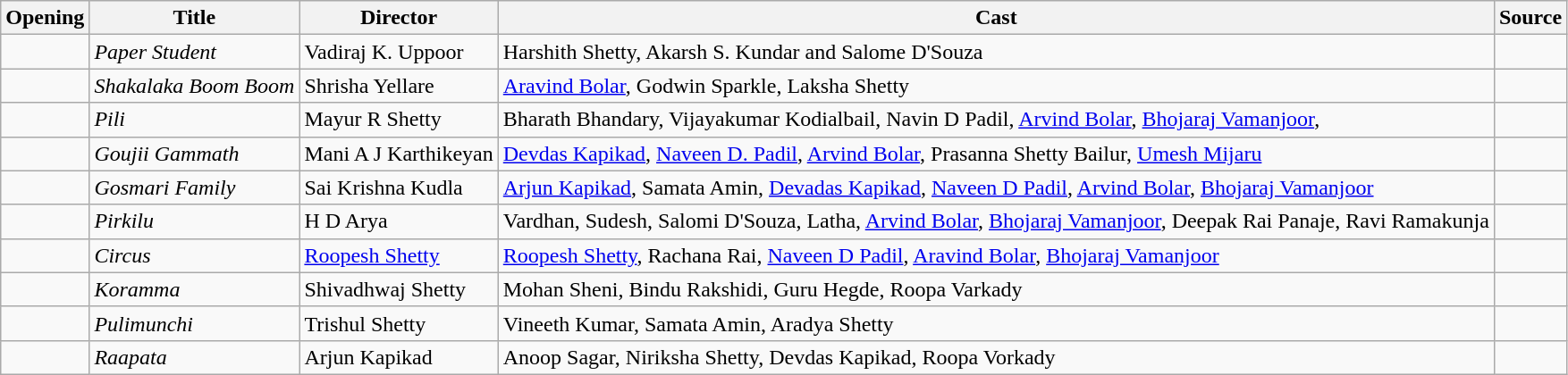<table class="wikitable sortable">
<tr>
<th scope="col">Opening</th>
<th scope="col">Title</th>
<th scope="col">Director</th>
<th scope="col">Cast</th>
<th scope="col">Source</th>
</tr>
<tr>
<td></td>
<td><em>Paper Student</em></td>
<td>Vadiraj K. Uppoor</td>
<td>Harshith Shetty, Akarsh S. Kundar and Salome D'Souza</td>
<td></td>
</tr>
<tr>
<td></td>
<td><em>Shakalaka Boom Boom</em></td>
<td>Shrisha Yellare</td>
<td><a href='#'>Aravind Bolar</a>, Godwin Sparkle, Laksha Shetty</td>
<td></td>
</tr>
<tr>
<td></td>
<td><em>Pili</em></td>
<td>Mayur R Shetty</td>
<td>Bharath Bhandary, Vijayakumar Kodialbail, Navin D Padil, <a href='#'>Arvind Bolar</a>, <a href='#'>Bhojaraj Vamanjoor</a>,</td>
<td></td>
</tr>
<tr>
<td></td>
<td><em>Goujii Gammath</em></td>
<td>Mani A J Karthikeyan</td>
<td><a href='#'>Devdas Kapikad</a>, <a href='#'>Naveen D. Padil</a>, <a href='#'>Arvind Bolar</a>, Prasanna Shetty Bailur, <a href='#'>Umesh Mijaru</a></td>
<td></td>
</tr>
<tr>
<td></td>
<td><em>Gosmari Family</em></td>
<td>Sai Krishna Kudla</td>
<td><a href='#'>Arjun Kapikad</a>, Samata Amin, <a href='#'>Devadas Kapikad</a>, <a href='#'>Naveen D Padil</a>, <a href='#'>Arvind Bolar</a>, <a href='#'>Bhojaraj Vamanjoor</a></td>
<td></td>
</tr>
<tr>
<td></td>
<td><em>Pirkilu</em></td>
<td>H D Arya</td>
<td>Vardhan, Sudesh, Salomi D'Souza, Latha, <a href='#'>Arvind Bolar</a>, <a href='#'>Bhojaraj Vamanjoor</a>, Deepak Rai Panaje, Ravi Ramakunja</td>
<td></td>
</tr>
<tr>
<td></td>
<td><em>Circus</em></td>
<td><a href='#'>Roopesh Shetty</a></td>
<td><a href='#'>Roopesh Shetty</a>, Rachana Rai, <a href='#'>Naveen D Padil</a>, <a href='#'>Aravind Bolar</a>, <a href='#'>Bhojaraj Vamanjoor</a></td>
<td></td>
</tr>
<tr>
<td></td>
<td><em>Koramma</em></td>
<td>Shivadhwaj Shetty</td>
<td>Mohan Sheni, Bindu Rakshidi, Guru Hegde, Roopa Varkady</td>
<td></td>
</tr>
<tr>
<td></td>
<td><em>Pulimunchi</em></td>
<td>Trishul Shetty</td>
<td>Vineeth Kumar, Samata Amin, Aradya Shetty</td>
<td></td>
</tr>
<tr>
<td></td>
<td><em>Raapata</em></td>
<td>Arjun Kapikad</td>
<td>Anoop Sagar, Niriksha Shetty, Devdas Kapikad, Roopa Vorkady</td>
<td></td>
</tr>
</table>
